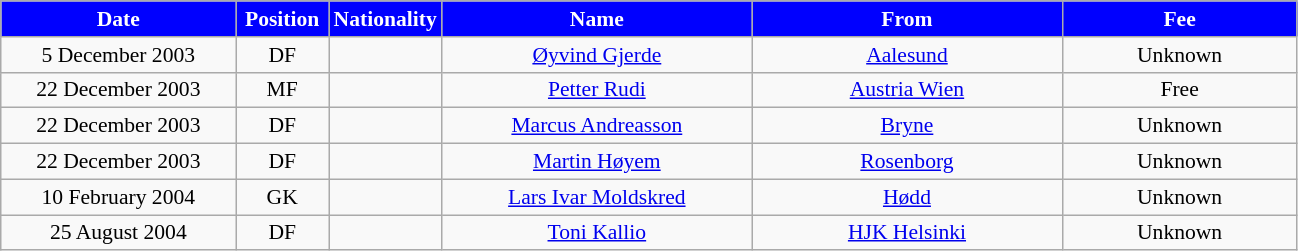<table class="wikitable"  style="text-align:center; font-size:90%; ">
<tr>
<th style="background:#00f; color:white; width:150px;">Date</th>
<th style="background:#00f; color:white; width:55px;">Position</th>
<th style="background:#00f; color:white; width:55px;">Nationality</th>
<th style="background:#00f; color:white; width:200px;">Name</th>
<th style="background:#00f; color:white; width:200px;">From</th>
<th style="background:#00f; color:white; width:150px;">Fee</th>
</tr>
<tr>
<td>5 December 2003</td>
<td>DF</td>
<td></td>
<td><a href='#'>Øyvind Gjerde</a></td>
<td> <a href='#'>Aalesund</a></td>
<td>Unknown </td>
</tr>
<tr>
<td>22 December 2003</td>
<td>MF</td>
<td></td>
<td><a href='#'>Petter Rudi</a></td>
<td> <a href='#'>Austria Wien</a></td>
<td>Free </td>
</tr>
<tr>
<td>22 December 2003</td>
<td>DF</td>
<td></td>
<td><a href='#'>Marcus Andreasson</a></td>
<td> <a href='#'>Bryne</a></td>
<td>Unknown </td>
</tr>
<tr>
<td>22 December 2003</td>
<td>DF</td>
<td></td>
<td><a href='#'>Martin Høyem</a></td>
<td> <a href='#'>Rosenborg</a></td>
<td>Unknown </td>
</tr>
<tr>
<td>10 February 2004</td>
<td>GK</td>
<td></td>
<td><a href='#'>Lars Ivar Moldskred</a></td>
<td> <a href='#'>Hødd</a></td>
<td>Unknown </td>
</tr>
<tr>
<td>25 August 2004</td>
<td>DF</td>
<td></td>
<td><a href='#'>Toni Kallio</a></td>
<td> <a href='#'>HJK Helsinki</a></td>
<td>Unknown </td>
</tr>
</table>
